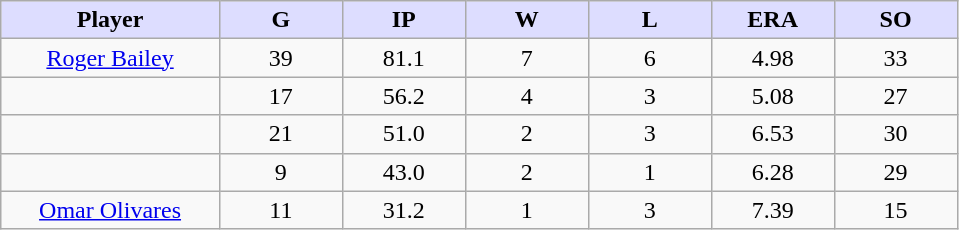<table class="wikitable sortable">
<tr>
<th style="background:#ddf; width:16%;">Player</th>
<th style="background:#ddf; width:9%;">G</th>
<th style="background:#ddf; width:9%;">IP</th>
<th style="background:#ddf; width:9%;">W</th>
<th style="background:#ddf; width:9%;">L</th>
<th style="background:#ddf; width:9%;">ERA</th>
<th style="background:#ddf; width:9%;">SO</th>
</tr>
<tr style="text-align:center;">
<td><a href='#'>Roger Bailey</a></td>
<td>39</td>
<td>81.1</td>
<td>7</td>
<td>6</td>
<td>4.98</td>
<td>33</td>
</tr>
<tr align=center>
<td></td>
<td>17</td>
<td>56.2</td>
<td>4</td>
<td>3</td>
<td>5.08</td>
<td>27</td>
</tr>
<tr style="text-align:center;">
<td></td>
<td>21</td>
<td>51.0</td>
<td>2</td>
<td>3</td>
<td>6.53</td>
<td>30</td>
</tr>
<tr style="text-align:center;">
<td></td>
<td>9</td>
<td>43.0</td>
<td>2</td>
<td>1</td>
<td>6.28</td>
<td>29</td>
</tr>
<tr style="text-align:center;">
<td><a href='#'>Omar Olivares</a></td>
<td>11</td>
<td>31.2</td>
<td>1</td>
<td>3</td>
<td>7.39</td>
<td>15</td>
</tr>
</table>
